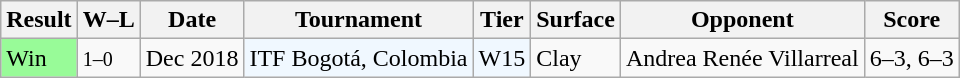<table class="sortable wikitable">
<tr>
<th>Result</th>
<th class="unsortable">W–L</th>
<th>Date</th>
<th>Tournament</th>
<th>Tier</th>
<th>Surface</th>
<th>Opponent</th>
<th class="unsortable">Score</th>
</tr>
<tr>
<td bgcolor=98FB98>Win</td>
<td><small>1–0</small></td>
<td>Dec 2018</td>
<td bgcolor=#f0f8ff>ITF Bogotá, Colombia</td>
<td bgcolor=#f0f8ff>W15</td>
<td>Clay</td>
<td> Andrea Renée Villarreal</td>
<td>6–3, 6–3</td>
</tr>
</table>
